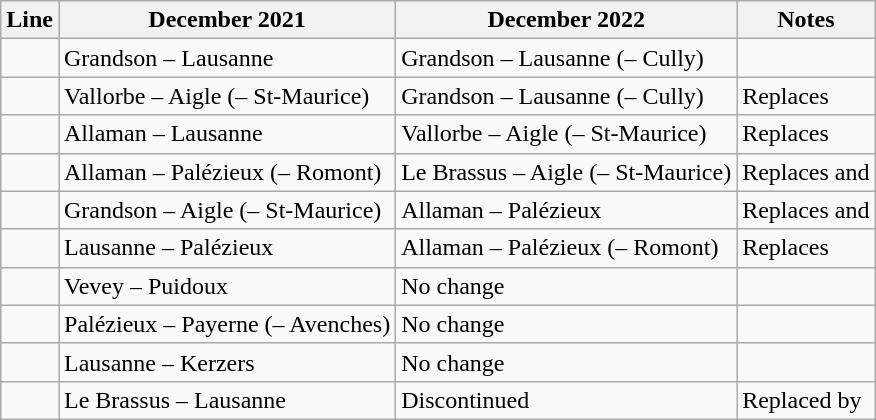<table class="wikitable">
<tr>
<th>Line</th>
<th>December 2021</th>
<th>December 2022</th>
<th>Notes</th>
</tr>
<tr>
<td></td>
<td>Grandson – Lausanne</td>
<td>Grandson – Lausanne (– Cully)</td>
<td></td>
</tr>
<tr>
<td></td>
<td>Vallorbe – Aigle (– St-Maurice)</td>
<td>Grandson – Lausanne (– Cully)</td>
<td>Replaces </td>
</tr>
<tr>
<td></td>
<td>Allaman – Lausanne</td>
<td>Vallorbe – Aigle (– St-Maurice)</td>
<td>Replaces </td>
</tr>
<tr>
<td></td>
<td>Allaman – Palézieux (– Romont)</td>
<td>Le Brassus – Aigle (– St-Maurice)</td>
<td>Replaces  and </td>
</tr>
<tr>
<td></td>
<td>Grandson – Aigle (– St-Maurice)</td>
<td>Allaman – Palézieux</td>
<td>Replaces  and </td>
</tr>
<tr>
<td></td>
<td>Lausanne – Palézieux</td>
<td>Allaman – Palézieux (– Romont)</td>
<td>Replaces </td>
</tr>
<tr>
<td></td>
<td>Vevey – Puidoux</td>
<td>No change</td>
<td></td>
</tr>
<tr>
<td></td>
<td>Palézieux – Payerne (– Avenches)</td>
<td>No change</td>
<td></td>
</tr>
<tr>
<td></td>
<td>Lausanne – Kerzers</td>
<td>No change</td>
<td></td>
</tr>
<tr>
<td></td>
<td>Le Brassus – Lausanne</td>
<td>Discontinued</td>
<td>Replaced by </td>
</tr>
</table>
